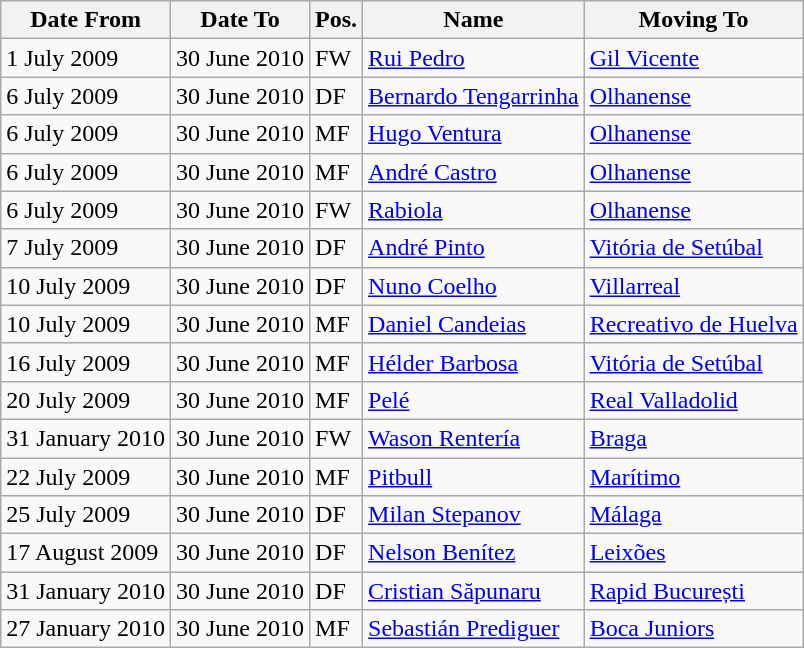<table class="wikitable">
<tr>
<th>Date From</th>
<th>Date To</th>
<th>Pos.</th>
<th>Name</th>
<th>Moving To</th>
</tr>
<tr>
<td>1 July 2009</td>
<td>30 June 2010</td>
<td>FW</td>
<td> <a href='#'>Rui Pedro</a></td>
<td> <a href='#'>Gil Vicente</a></td>
</tr>
<tr>
<td>6 July 2009</td>
<td>30 June 2010</td>
<td>DF</td>
<td> <a href='#'>Bernardo Tengarrinha</a></td>
<td> <a href='#'>Olhanense</a></td>
</tr>
<tr>
<td>6 July 2009</td>
<td>30 June 2010</td>
<td>MF</td>
<td> <a href='#'>Hugo Ventura</a></td>
<td> <a href='#'>Olhanense</a></td>
</tr>
<tr>
<td>6 July 2009</td>
<td>30 June 2010</td>
<td>MF</td>
<td> <a href='#'>André Castro</a></td>
<td> <a href='#'>Olhanense</a></td>
</tr>
<tr>
<td>6 July 2009</td>
<td>30 June 2010</td>
<td>FW</td>
<td> <a href='#'>Rabiola</a></td>
<td> <a href='#'>Olhanense</a></td>
</tr>
<tr>
<td>7 July 2009</td>
<td>30 June 2010</td>
<td>DF</td>
<td> <a href='#'>André Pinto</a></td>
<td> <a href='#'>Vitória de Setúbal</a></td>
</tr>
<tr>
<td>10 July 2009</td>
<td>30 June 2010</td>
<td>DF</td>
<td> <a href='#'>Nuno Coelho</a></td>
<td> <a href='#'>Villarreal</a></td>
</tr>
<tr>
<td>10 July 2009</td>
<td>30 June 2010</td>
<td>MF</td>
<td> <a href='#'>Daniel Candeias</a></td>
<td> <a href='#'>Recreativo de Huelva</a></td>
</tr>
<tr>
<td>16 July 2009</td>
<td>30 June 2010</td>
<td>MF</td>
<td> <a href='#'>Hélder Barbosa</a></td>
<td> <a href='#'>Vitória de Setúbal</a></td>
</tr>
<tr>
<td>20 July 2009</td>
<td>30 June 2010</td>
<td>MF</td>
<td> <a href='#'>Pelé</a></td>
<td> <a href='#'>Real Valladolid</a></td>
</tr>
<tr>
<td>31 January 2010</td>
<td>30 June 2010</td>
<td>FW</td>
<td> <a href='#'>Wason Rentería</a></td>
<td> <a href='#'>Braga</a></td>
</tr>
<tr>
<td>22 July 2009</td>
<td>30 June 2010</td>
<td>MF</td>
<td> <a href='#'>Pitbull</a></td>
<td> <a href='#'>Marítimo</a></td>
</tr>
<tr>
<td>25 July 2009</td>
<td>30 June 2010</td>
<td>DF</td>
<td> <a href='#'>Milan Stepanov</a></td>
<td> <a href='#'>Málaga</a></td>
</tr>
<tr>
<td>17 August 2009</td>
<td>30 June 2010</td>
<td>DF</td>
<td> <a href='#'>Nelson Benítez</a></td>
<td> <a href='#'>Leixões</a></td>
</tr>
<tr>
<td>31 January 2010</td>
<td>30 June 2010</td>
<td>DF</td>
<td> <a href='#'>Cristian Săpunaru</a></td>
<td> <a href='#'>Rapid București</a></td>
</tr>
<tr>
<td>27 January 2010</td>
<td>30 June 2010</td>
<td>MF</td>
<td> <a href='#'>Sebastián Prediguer</a></td>
<td> <a href='#'>Boca Juniors</a></td>
</tr>
</table>
